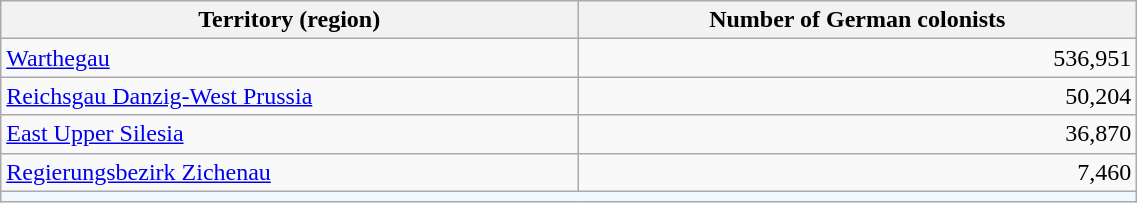<table class="wikitable" style="width: 60%">
<tr>
<th>Territory (region)</th>
<th>Number of German colonists</th>
</tr>
<tr>
<td><a href='#'>Warthegau</a></td>
<td style="text-align:right;">536,951</td>
</tr>
<tr>
<td><a href='#'>Reichsgau Danzig-West Prussia</a></td>
<td style="text-align:right;">50,204</td>
</tr>
<tr>
<td><a href='#'>East Upper Silesia</a></td>
<td style="text-align:right;">36,870</td>
</tr>
<tr>
<td><a href='#'>Regierungsbezirk Zichenau</a></td>
<td style="text-align:right;">7,460</td>
</tr>
<tr style="background:#f0f8ff;">
<td colspan="2"></td>
</tr>
</table>
